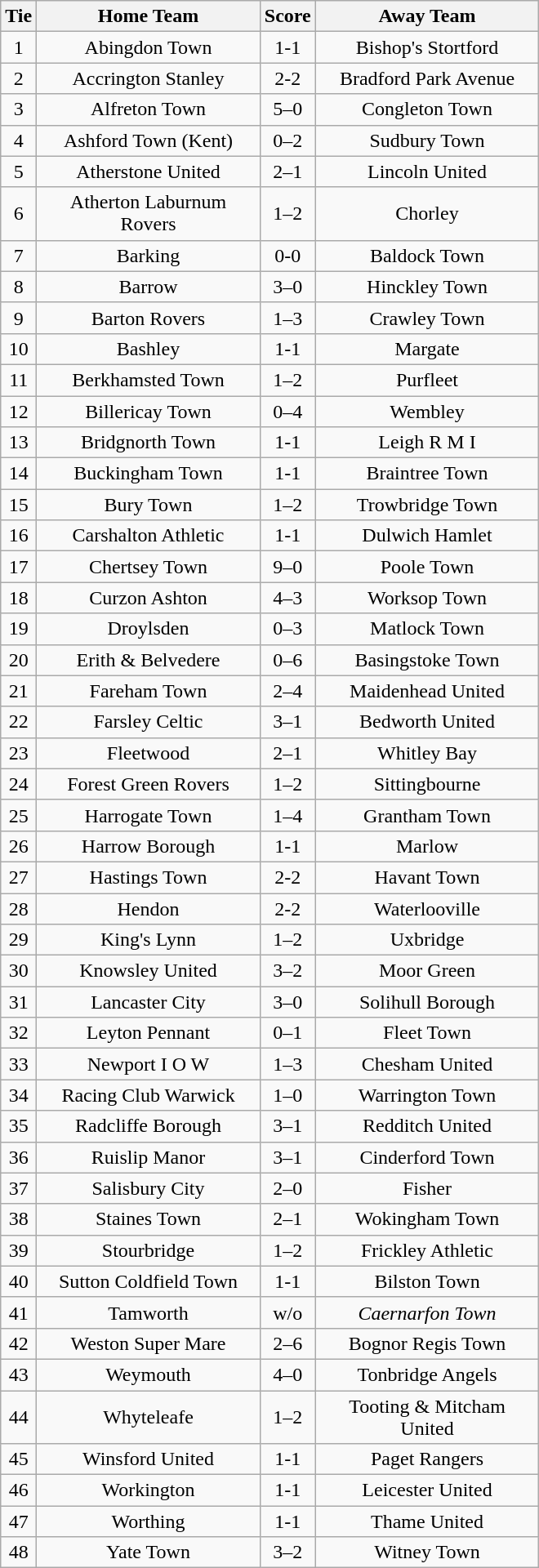<table class="wikitable" style="text-align:center;">
<tr>
<th width=20>Tie</th>
<th width=175>Home Team</th>
<th width=20>Score</th>
<th width=175>Away Team</th>
</tr>
<tr>
<td>1</td>
<td>Abingdon Town</td>
<td>1-1</td>
<td>Bishop's Stortford</td>
</tr>
<tr>
<td>2</td>
<td>Accrington Stanley</td>
<td>2-2</td>
<td>Bradford Park Avenue</td>
</tr>
<tr>
<td>3</td>
<td>Alfreton Town</td>
<td>5–0</td>
<td>Congleton Town</td>
</tr>
<tr>
<td>4</td>
<td>Ashford Town (Kent)</td>
<td>0–2</td>
<td>Sudbury Town</td>
</tr>
<tr>
<td>5</td>
<td>Atherstone United</td>
<td>2–1</td>
<td>Lincoln United</td>
</tr>
<tr>
<td>6</td>
<td>Atherton Laburnum Rovers</td>
<td>1–2</td>
<td>Chorley</td>
</tr>
<tr>
<td>7</td>
<td>Barking</td>
<td>0-0</td>
<td>Baldock Town</td>
</tr>
<tr>
<td>8</td>
<td>Barrow</td>
<td>3–0</td>
<td>Hinckley Town</td>
</tr>
<tr>
<td>9</td>
<td>Barton Rovers</td>
<td>1–3</td>
<td>Crawley Town</td>
</tr>
<tr>
<td>10</td>
<td>Bashley</td>
<td>1-1</td>
<td>Margate</td>
</tr>
<tr>
<td>11</td>
<td>Berkhamsted Town</td>
<td>1–2</td>
<td>Purfleet</td>
</tr>
<tr>
<td>12</td>
<td>Billericay Town</td>
<td>0–4</td>
<td>Wembley</td>
</tr>
<tr>
<td>13</td>
<td>Bridgnorth Town</td>
<td>1-1</td>
<td>Leigh R M I</td>
</tr>
<tr>
<td>14</td>
<td>Buckingham Town</td>
<td>1-1</td>
<td>Braintree Town</td>
</tr>
<tr>
<td>15</td>
<td>Bury Town</td>
<td>1–2</td>
<td>Trowbridge Town</td>
</tr>
<tr>
<td>16</td>
<td>Carshalton Athletic</td>
<td>1-1</td>
<td>Dulwich Hamlet</td>
</tr>
<tr>
<td>17</td>
<td>Chertsey Town</td>
<td>9–0</td>
<td>Poole Town</td>
</tr>
<tr>
<td>18</td>
<td>Curzon Ashton</td>
<td>4–3</td>
<td>Worksop Town</td>
</tr>
<tr>
<td>19</td>
<td>Droylsden</td>
<td>0–3</td>
<td>Matlock Town</td>
</tr>
<tr>
<td>20</td>
<td>Erith & Belvedere</td>
<td>0–6</td>
<td>Basingstoke Town</td>
</tr>
<tr>
<td>21</td>
<td>Fareham Town</td>
<td>2–4</td>
<td>Maidenhead United</td>
</tr>
<tr>
<td>22</td>
<td>Farsley Celtic</td>
<td>3–1</td>
<td>Bedworth United</td>
</tr>
<tr>
<td>23</td>
<td>Fleetwood</td>
<td>2–1</td>
<td>Whitley Bay</td>
</tr>
<tr>
<td>24</td>
<td>Forest Green Rovers</td>
<td>1–2</td>
<td>Sittingbourne</td>
</tr>
<tr>
<td>25</td>
<td>Harrogate Town</td>
<td>1–4</td>
<td>Grantham Town</td>
</tr>
<tr>
<td>26</td>
<td>Harrow Borough</td>
<td>1-1</td>
<td>Marlow</td>
</tr>
<tr>
<td>27</td>
<td>Hastings Town</td>
<td>2-2</td>
<td>Havant Town</td>
</tr>
<tr>
<td>28</td>
<td>Hendon</td>
<td>2-2</td>
<td>Waterlooville</td>
</tr>
<tr>
<td>29</td>
<td>King's Lynn</td>
<td>1–2</td>
<td>Uxbridge</td>
</tr>
<tr>
<td>30</td>
<td>Knowsley United</td>
<td>3–2</td>
<td>Moor Green</td>
</tr>
<tr>
<td>31</td>
<td>Lancaster City</td>
<td>3–0</td>
<td>Solihull Borough</td>
</tr>
<tr>
<td>32</td>
<td>Leyton Pennant</td>
<td>0–1</td>
<td>Fleet Town</td>
</tr>
<tr>
<td>33</td>
<td>Newport I O W</td>
<td>1–3</td>
<td>Chesham United</td>
</tr>
<tr>
<td>34</td>
<td>Racing Club Warwick</td>
<td>1–0</td>
<td>Warrington Town</td>
</tr>
<tr>
<td>35</td>
<td>Radcliffe Borough</td>
<td>3–1</td>
<td>Redditch United</td>
</tr>
<tr>
<td>36</td>
<td>Ruislip Manor</td>
<td>3–1</td>
<td>Cinderford Town</td>
</tr>
<tr>
<td>37</td>
<td>Salisbury City</td>
<td>2–0</td>
<td>Fisher</td>
</tr>
<tr>
<td>38</td>
<td>Staines Town</td>
<td>2–1</td>
<td>Wokingham Town</td>
</tr>
<tr>
<td>39</td>
<td>Stourbridge</td>
<td>1–2</td>
<td>Frickley Athletic</td>
</tr>
<tr>
<td>40</td>
<td>Sutton Coldfield Town</td>
<td>1-1</td>
<td>Bilston Town</td>
</tr>
<tr>
<td>41</td>
<td>Tamworth</td>
<td>w/o</td>
<td><em>Caernarfon Town</em></td>
</tr>
<tr>
<td>42</td>
<td>Weston Super Mare</td>
<td>2–6</td>
<td>Bognor Regis Town</td>
</tr>
<tr>
<td>43</td>
<td>Weymouth</td>
<td>4–0</td>
<td>Tonbridge Angels</td>
</tr>
<tr>
<td>44</td>
<td>Whyteleafe</td>
<td>1–2</td>
<td>Tooting & Mitcham United</td>
</tr>
<tr>
<td>45</td>
<td>Winsford United</td>
<td>1-1</td>
<td>Paget Rangers</td>
</tr>
<tr>
<td>46</td>
<td>Workington</td>
<td>1-1</td>
<td>Leicester United</td>
</tr>
<tr>
<td>47</td>
<td>Worthing</td>
<td>1-1</td>
<td>Thame United</td>
</tr>
<tr>
<td>48</td>
<td>Yate Town</td>
<td>3–2</td>
<td>Witney Town</td>
</tr>
</table>
